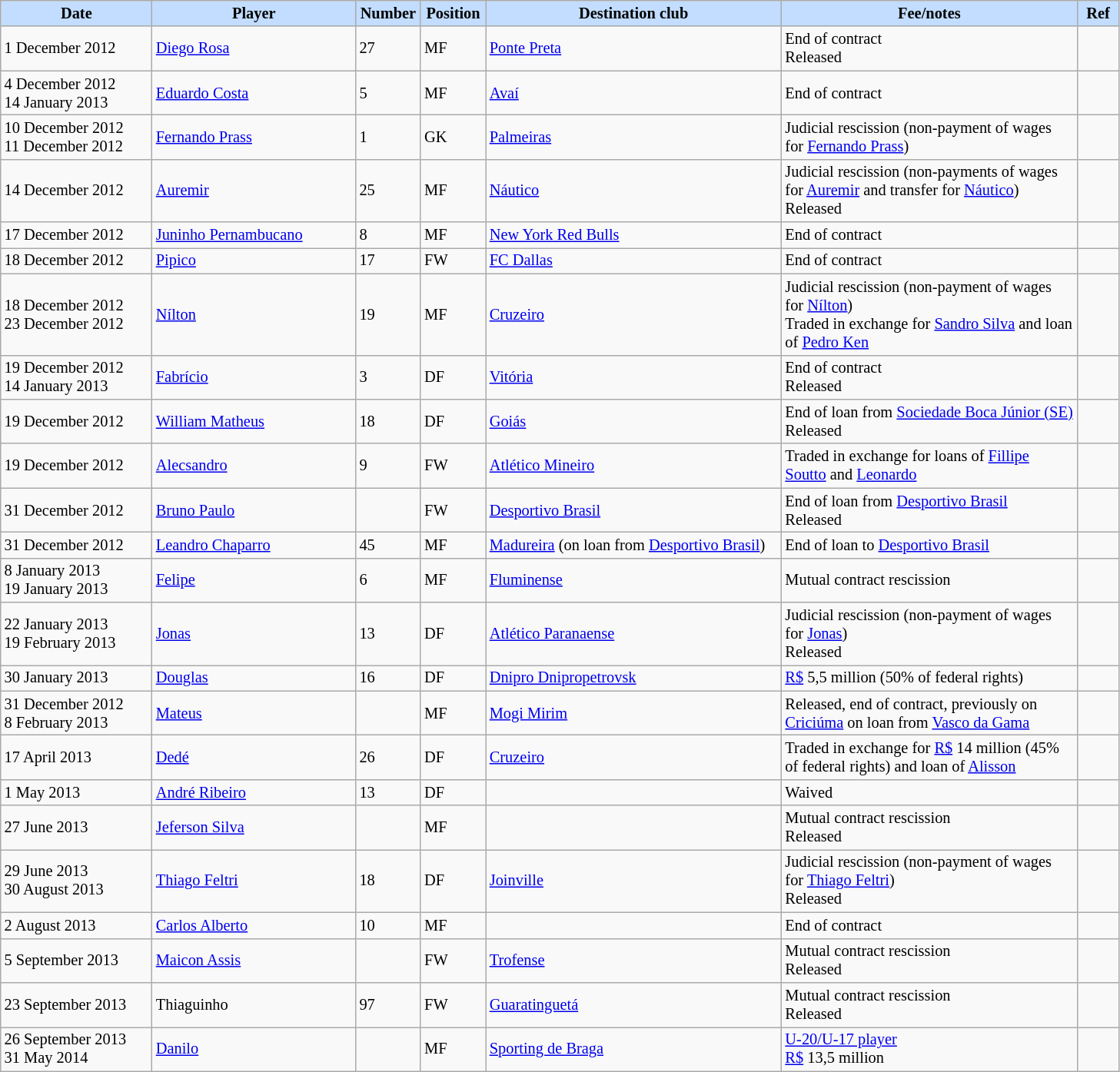<table class="wikitable" style="text-align:left; font-size:85%;">
<tr>
<th style="background:#c2ddff; width:125px;">Date</th>
<th style="background:#c2ddff; width:170px;">Player</th>
<th style="background:#c2ddff; width:50px;">Number</th>
<th style="background:#c2ddff; width:50px;">Position</th>
<th style="background:#c2ddff; width:250px;">Destination club</th>
<th style="background:#c2ddff; width:250px;">Fee/notes</th>
<th style="background:#c2ddff; width:30px;">Ref</th>
</tr>
<tr>
<td>1 December 2012</td>
<td> <a href='#'>Diego Rosa</a></td>
<td>27</td>
<td>MF</td>
<td> <a href='#'>Ponte Preta</a></td>
<td>End of contract<br>Released</td>
<td></td>
</tr>
<tr>
<td>4 December 2012<br>14 January 2013</td>
<td> <a href='#'>Eduardo Costa</a></td>
<td>5</td>
<td>MF</td>
<td> <a href='#'>Avaí</a></td>
<td>End of contract</td>
<td></td>
</tr>
<tr>
<td>10 December 2012<br>11 December 2012</td>
<td> <a href='#'>Fernando Prass</a></td>
<td>1</td>
<td>GK</td>
<td> <a href='#'>Palmeiras</a></td>
<td>Judicial rescission (non-payment of wages for <a href='#'>Fernando Prass</a>)</td>
<td></td>
</tr>
<tr>
<td>14 December 2012</td>
<td> <a href='#'>Auremir</a></td>
<td>25</td>
<td>MF</td>
<td> <a href='#'>Náutico</a></td>
<td>Judicial rescission (non-payments of wages for <a href='#'>Auremir</a> and transfer for <a href='#'>Náutico</a>)<br>Released</td>
<td></td>
</tr>
<tr>
<td>17 December 2012</td>
<td> <a href='#'>Juninho Pernambucano</a></td>
<td>8</td>
<td>MF</td>
<td> <a href='#'>New York Red Bulls</a></td>
<td>End of contract</td>
<td></td>
</tr>
<tr>
<td>18 December 2012</td>
<td> <a href='#'>Pipico</a></td>
<td>17</td>
<td>FW</td>
<td> <a href='#'>FC Dallas</a></td>
<td>End of contract</td>
<td></td>
</tr>
<tr>
<td>18 December 2012<br>23 December 2012</td>
<td> <a href='#'>Nílton</a></td>
<td>19</td>
<td>MF</td>
<td> <a href='#'>Cruzeiro</a></td>
<td>Judicial rescission (non-payment of wages for <a href='#'>Nílton</a>)<br>Traded in exchange for <a href='#'>Sandro Silva</a> and loan of <a href='#'>Pedro Ken</a></td>
</tr>
<tr>
<td>19 December 2012<br>14 January 2013</td>
<td> <a href='#'>Fabrício</a></td>
<td>3</td>
<td>DF</td>
<td> <a href='#'>Vitória</a></td>
<td>End of contract<br>Released</td>
<td></td>
</tr>
<tr>
<td>19 December 2012</td>
<td> <a href='#'>William Matheus</a></td>
<td>18</td>
<td>DF</td>
<td> <a href='#'>Goiás</a></td>
<td>End of loan from <a href='#'>Sociedade Boca Júnior (SE)</a><br>Released</td>
<td></td>
</tr>
<tr>
<td>19 December 2012</td>
<td> <a href='#'>Alecsandro</a></td>
<td>9</td>
<td>FW</td>
<td> <a href='#'>Atlético Mineiro</a></td>
<td>Traded in exchange for loans of <a href='#'>Fillipe Soutto</a> and <a href='#'>Leonardo</a></td>
<td></td>
</tr>
<tr>
<td>31 December 2012</td>
<td> <a href='#'>Bruno Paulo</a></td>
<td></td>
<td>FW</td>
<td> <a href='#'>Desportivo Brasil</a></td>
<td>End of loan from <a href='#'>Desportivo Brasil</a><br>Released</td>
<td></td>
</tr>
<tr>
<td>31 December 2012</td>
<td> <a href='#'>Leandro Chaparro</a></td>
<td>45</td>
<td>MF</td>
<td> <a href='#'>Madureira</a> (on loan from <a href='#'>Desportivo Brasil</a>)</td>
<td>End of loan to <a href='#'>Desportivo Brasil</a></td>
<td></td>
</tr>
<tr>
<td>8 January 2013<br>19 January 2013</td>
<td> <a href='#'>Felipe</a></td>
<td>6</td>
<td>MF</td>
<td> <a href='#'>Fluminense</a></td>
<td>Mutual contract rescission</td>
<td></td>
</tr>
<tr>
<td>22 January 2013<br>19 February 2013</td>
<td> <a href='#'>Jonas</a></td>
<td>13</td>
<td>DF</td>
<td> <a href='#'>Atlético Paranaense</a></td>
<td>Judicial rescission (non-payment of wages for <a href='#'>Jonas</a>)<br>Released</td>
<td></td>
</tr>
<tr>
<td>30 January 2013</td>
<td> <a href='#'>Douglas</a></td>
<td>16</td>
<td>DF</td>
<td> <a href='#'>Dnipro Dnipropetrovsk</a></td>
<td><a href='#'>R$</a> 5,5 million (50% of federal rights)</td>
<td></td>
</tr>
<tr>
<td>31 December 2012<br>8 February 2013</td>
<td> <a href='#'>Mateus</a></td>
<td></td>
<td>MF</td>
<td> <a href='#'>Mogi Mirim</a></td>
<td>Released, end of contract, previously on <a href='#'>Criciúma</a> on loan from <a href='#'>Vasco da Gama</a></td>
<td></td>
</tr>
<tr>
<td>17 April 2013</td>
<td> <a href='#'>Dedé</a></td>
<td>26</td>
<td>DF</td>
<td> <a href='#'>Cruzeiro</a></td>
<td>Traded in exchange for <a href='#'>R$</a> 14 million (45% of federal rights) and loan of <a href='#'>Alisson</a></td>
<td></td>
</tr>
<tr>
<td>1 May 2013</td>
<td> <a href='#'>André Ribeiro</a></td>
<td>13</td>
<td>DF</td>
<td></td>
<td>Waived</td>
<td></td>
</tr>
<tr>
<td>27 June 2013</td>
<td> <a href='#'>Jeferson Silva</a></td>
<td></td>
<td>MF</td>
<td></td>
<td>Mutual contract rescission<br>Released</td>
<td></td>
</tr>
<tr>
<td>29 June 2013<br>30 August 2013</td>
<td> <a href='#'>Thiago Feltri</a></td>
<td>18</td>
<td>DF</td>
<td> <a href='#'>Joinville</a></td>
<td>Judicial rescission (non-payment of wages for <a href='#'>Thiago Feltri</a>)<br>Released</td>
<td></td>
</tr>
<tr>
<td>2 August 2013</td>
<td> <a href='#'>Carlos Alberto</a></td>
<td>10</td>
<td>MF</td>
<td></td>
<td>End of contract</td>
<td></td>
</tr>
<tr>
<td>5 September 2013</td>
<td> <a href='#'>Maicon Assis</a></td>
<td></td>
<td>FW</td>
<td> <a href='#'>Trofense</a></td>
<td>Mutual contract rescission<br>Released</td>
<td></td>
</tr>
<tr>
<td>23 September 2013</td>
<td> Thiaguinho</td>
<td>97</td>
<td>FW</td>
<td> <a href='#'>Guaratinguetá</a></td>
<td>Mutual contract rescission<br>Released</td>
<td></td>
</tr>
<tr>
<td>26 September 2013<br>31 May 2014</td>
<td> <a href='#'>Danilo</a></td>
<td></td>
<td>MF</td>
<td> <a href='#'>Sporting de Braga</a></td>
<td><a href='#'>U-20/U-17 player</a><br><a href='#'>R$</a> 13,5 million</td>
<td></td>
</tr>
</table>
